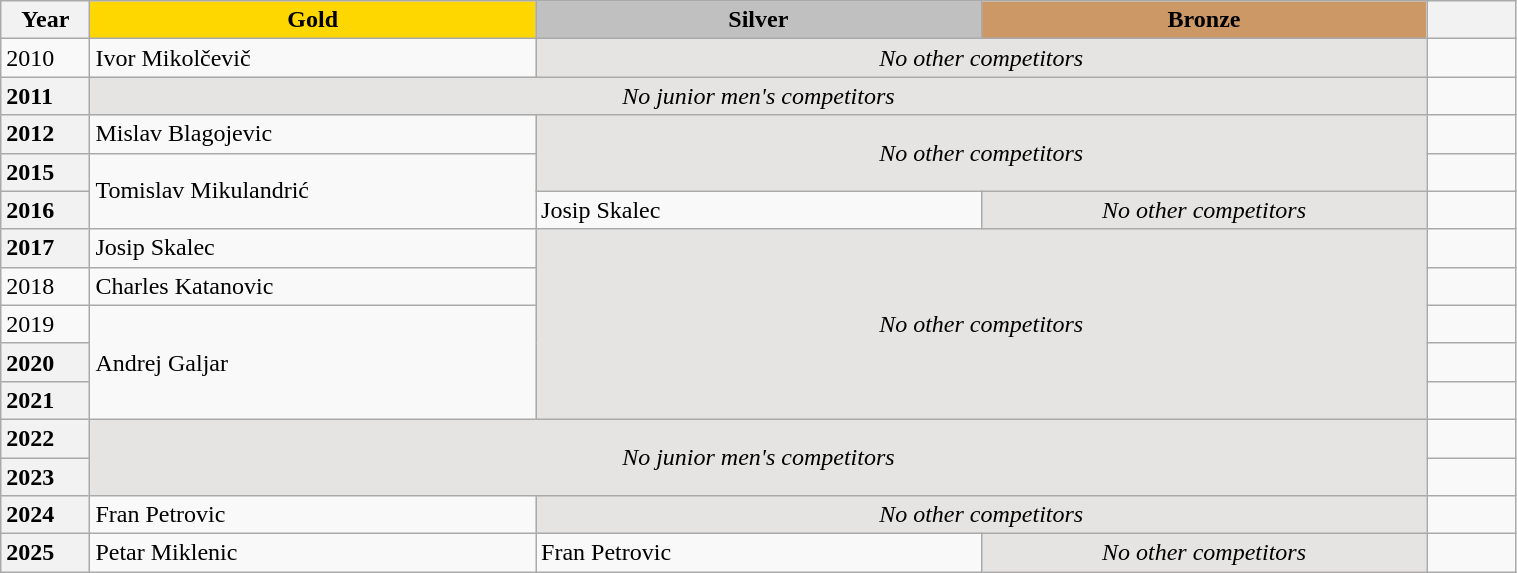<table class="wikitable unsortable" style="text-align:left; width:80%">
<tr>
<th scope="col" style="text-align:center; width:5%">Year</th>
<th scope="col" style="text-align:center; width:25%; background:gold">Gold</th>
<th scope="col" style="text-align:center; width:25%; background:silver">Silver</th>
<th scope="col" style="text-align:center; width:25%; background:#c96">Bronze</th>
<th scope="col" style="text-align:center; width:5%"></th>
</tr>
<tr>
<td>2010</td>
<td>Ivor Mikolčevič</td>
<td colspan="2" align="center" bgcolor="e5e4e2"><em>No other competitors</em></td>
<td></td>
</tr>
<tr>
<th scope="row" style="text-align:left">2011</th>
<td colspan="3" align="center" bgcolor="e5e4e2"><em>No junior men's competitors</em></td>
<td></td>
</tr>
<tr>
<th scope="row" style="text-align:left">2012</th>
<td>Mislav Blagojevic</td>
<td colspan="2" rowspan="2" align="center" bgcolor="e5e4e2"><em>No other competitors</em></td>
<td></td>
</tr>
<tr>
<th scope="row" style="text-align:left">2015</th>
<td rowspan="2">Tomislav Mikulandrić</td>
<td></td>
</tr>
<tr>
<th scope="row" style="text-align:left">2016</th>
<td>Josip Skalec</td>
<td align="center" bgcolor="e5e4e2"><em>No other competitors</em></td>
<td></td>
</tr>
<tr>
<th scope="row" style="text-align:left">2017</th>
<td>Josip Skalec</td>
<td colspan="2" rowspan="5" align="center" bgcolor="e5e4e2"><em>No other competitors</em></td>
<td></td>
</tr>
<tr>
<td>2018</td>
<td>Charles Katanovic</td>
<td></td>
</tr>
<tr>
<td>2019</td>
<td rowspan="3">Andrej Galjar</td>
<td></td>
</tr>
<tr>
<th scope="row" style="text-align:left">2020</th>
<td></td>
</tr>
<tr>
<th scope="row" style="text-align:left">2021</th>
<td></td>
</tr>
<tr>
<th scope="row" style="text-align:left">2022</th>
<td colspan="3" rowspan="2" align="center" bgcolor="e5e4e2"><em>No junior men's competitors</em></td>
<td></td>
</tr>
<tr>
<th scope="row" style="text-align:left">2023</th>
<td></td>
</tr>
<tr>
<th scope="row" style="text-align:left">2024</th>
<td>Fran Petrovic</td>
<td colspan="2" align="center" bgcolor="e5e4e2"><em>No other competitors</em></td>
<td></td>
</tr>
<tr>
<th scope="row" style="text-align:left">2025</th>
<td>Petar Miklenic</td>
<td>Fran Petrovic</td>
<td align="center" bgcolor="e5e4e2"><em>No other competitors</em></td>
<td></td>
</tr>
</table>
